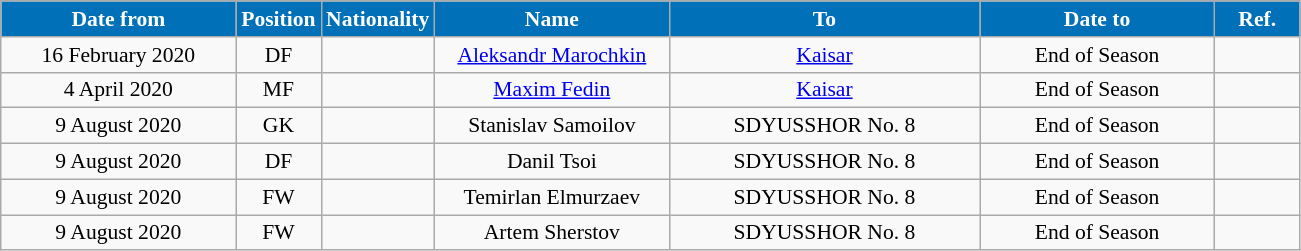<table class="wikitable" style="text-align:center; font-size:90%; ">
<tr>
<th style="background:#0070B8; color:#FFFFFF; width:150px;">Date from</th>
<th style="background:#0070B8; color:#FFFFFF; width:50px;">Position</th>
<th style="background:#0070B8; color:#FFFFFF; width:50px;">Nationality</th>
<th style="background:#0070B8; color:#FFFFFF; width:150px;">Name</th>
<th style="background:#0070B8; color:#FFFFFF; width:200px;">To</th>
<th style="background:#0070B8; color:#FFFFFF; width:150px;">Date to</th>
<th style="background:#0070B8; color:#FFFFFF; width:50px;">Ref.</th>
</tr>
<tr>
<td>16 February 2020</td>
<td>DF</td>
<td></td>
<td><a href='#'>Aleksandr Marochkin</a></td>
<td><a href='#'>Kaisar</a></td>
<td>End of Season</td>
<td></td>
</tr>
<tr>
<td>4 April 2020</td>
<td>MF</td>
<td></td>
<td><a href='#'>Maxim Fedin</a></td>
<td><a href='#'>Kaisar</a></td>
<td>End of Season</td>
<td></td>
</tr>
<tr>
<td>9 August 2020</td>
<td>GK</td>
<td></td>
<td>Stanislav Samoilov</td>
<td>SDYUSSHOR No. 8</td>
<td>End of Season</td>
<td></td>
</tr>
<tr>
<td>9 August 2020</td>
<td>DF</td>
<td></td>
<td>Danil Tsoi</td>
<td>SDYUSSHOR No. 8</td>
<td>End of Season</td>
<td></td>
</tr>
<tr>
<td>9 August 2020</td>
<td>FW</td>
<td></td>
<td>Temirlan Elmurzaev</td>
<td>SDYUSSHOR No. 8</td>
<td>End of Season</td>
<td></td>
</tr>
<tr>
<td>9 August 2020</td>
<td>FW</td>
<td></td>
<td>Artem Sherstov</td>
<td>SDYUSSHOR No. 8</td>
<td>End of Season</td>
<td></td>
</tr>
</table>
